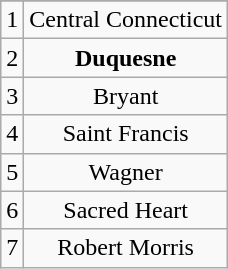<table class="wikitable">
<tr align="center">
</tr>
<tr align="center">
<td>1</td>
<td>Central Connecticut</td>
</tr>
<tr align="center">
<td>2</td>
<td><strong>Duquesne</strong></td>
</tr>
<tr align="center">
<td>3</td>
<td>Bryant</td>
</tr>
<tr align="center">
<td>4</td>
<td>Saint Francis</td>
</tr>
<tr align="center">
<td>5</td>
<td>Wagner</td>
</tr>
<tr align="center">
<td>6</td>
<td>Sacred Heart</td>
</tr>
<tr align="center">
<td>7</td>
<td>Robert Morris</td>
</tr>
</table>
